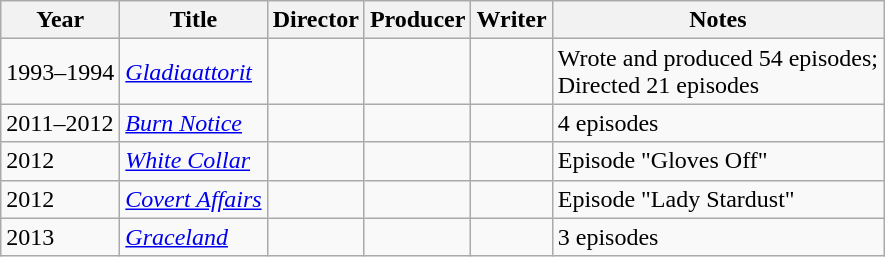<table class="wikitable">
<tr>
<th>Year</th>
<th>Title</th>
<th>Director</th>
<th>Producer</th>
<th>Writer</th>
<th>Notes</th>
</tr>
<tr>
<td>1993–1994</td>
<td><em><a href='#'>Gladiaattorit</a></em></td>
<td></td>
<td></td>
<td></td>
<td>Wrote and produced 54 episodes;<br>Directed 21 episodes</td>
</tr>
<tr>
<td>2011–2012</td>
<td><em><a href='#'>Burn Notice</a></em></td>
<td></td>
<td></td>
<td></td>
<td>4 episodes</td>
</tr>
<tr>
<td>2012</td>
<td><em><a href='#'>White Collar</a></em></td>
<td></td>
<td></td>
<td></td>
<td>Episode "Gloves Off"</td>
</tr>
<tr>
<td>2012</td>
<td><em><a href='#'>Covert Affairs</a></em></td>
<td></td>
<td></td>
<td></td>
<td>Episode "Lady Stardust"</td>
</tr>
<tr>
<td>2013</td>
<td><em><a href='#'>Graceland</a></em></td>
<td></td>
<td></td>
<td></td>
<td>3 episodes</td>
</tr>
</table>
